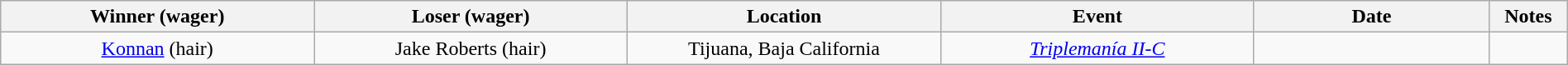<table class="wikitable sortable" width=100% style="text-align: center">
<tr>
<th width=20% scope="col">Winner (wager)</th>
<th width=20% scope="col">Loser (wager)</th>
<th width=20% scope="col">Location</th>
<th width=20% scope="col">Event</th>
<th width=15% scope="col">Date</th>
<th class="unsortable" width=5% scope="col">Notes</th>
</tr>
<tr>
<td><a href='#'>Konnan</a> (hair)</td>
<td>Jake Roberts (hair)</td>
<td>Tijuana, Baja California</td>
<td><em><a href='#'>Triplemanía II-C</a></em></td>
<td></td>
<td> </td>
</tr>
</table>
